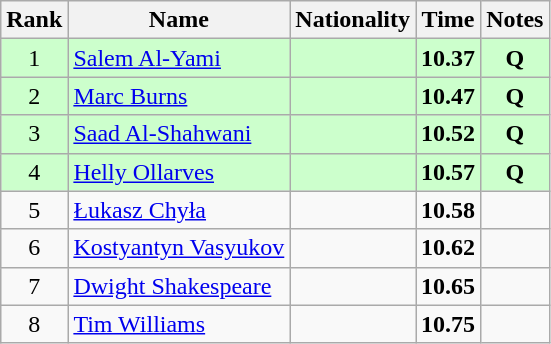<table class="wikitable sortable" style="text-align:center">
<tr>
<th>Rank</th>
<th>Name</th>
<th>Nationality</th>
<th>Time</th>
<th>Notes</th>
</tr>
<tr bgcolor=ccffcc>
<td>1</td>
<td align=left><a href='#'>Salem Al-Yami</a></td>
<td align=left></td>
<td><strong>10.37</strong></td>
<td><strong>Q</strong></td>
</tr>
<tr bgcolor=ccffcc>
<td>2</td>
<td align=left><a href='#'>Marc Burns</a></td>
<td align=left></td>
<td><strong>10.47</strong></td>
<td><strong>Q</strong></td>
</tr>
<tr bgcolor=ccffcc>
<td>3</td>
<td align=left><a href='#'>Saad Al-Shahwani</a></td>
<td align=left></td>
<td><strong>10.52</strong></td>
<td><strong>Q</strong></td>
</tr>
<tr bgcolor=ccffcc>
<td>4</td>
<td align=left><a href='#'>Helly Ollarves</a></td>
<td align=left></td>
<td><strong>10.57</strong></td>
<td><strong>Q</strong></td>
</tr>
<tr>
<td>5</td>
<td align=left><a href='#'>Łukasz Chyła</a></td>
<td align=left></td>
<td><strong>10.58</strong></td>
<td></td>
</tr>
<tr>
<td>6</td>
<td align=left><a href='#'>Kostyantyn Vasyukov</a></td>
<td align=left></td>
<td><strong>10.62</strong></td>
<td></td>
</tr>
<tr>
<td>7</td>
<td align=left><a href='#'>Dwight Shakespeare</a></td>
<td align=left></td>
<td><strong>10.65</strong></td>
<td></td>
</tr>
<tr>
<td>8</td>
<td align=left><a href='#'>Tim Williams</a></td>
<td align=left></td>
<td><strong>10.75</strong></td>
<td></td>
</tr>
</table>
